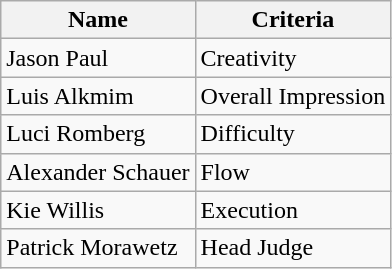<table class="wikitable">
<tr>
<th>Name</th>
<th>Criteria</th>
</tr>
<tr>
<td> Jason Paul</td>
<td>Creativity</td>
</tr>
<tr>
<td> Luis Alkmim</td>
<td>Overall Impression</td>
</tr>
<tr>
<td> Luci Romberg</td>
<td>Difficulty</td>
</tr>
<tr>
<td> Alexander Schauer</td>
<td>Flow</td>
</tr>
<tr>
<td> Kie Willis</td>
<td>Execution</td>
</tr>
<tr>
<td> Patrick Morawetz</td>
<td>Head Judge</td>
</tr>
</table>
